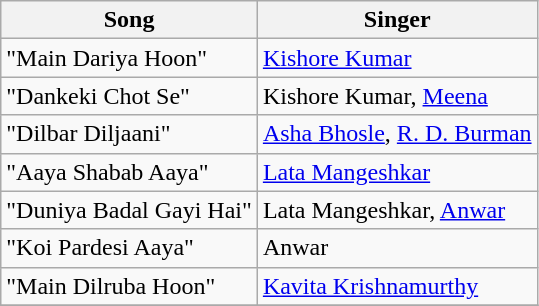<table class="wikitable">
<tr>
<th>Song</th>
<th>Singer</th>
</tr>
<tr>
<td>"Main Dariya Hoon"</td>
<td><a href='#'>Kishore Kumar</a></td>
</tr>
<tr>
<td>"Dankeki Chot Se"</td>
<td>Kishore Kumar, <a href='#'>Meena</a></td>
</tr>
<tr>
<td>"Dilbar Diljaani"</td>
<td><a href='#'>Asha Bhosle</a>, <a href='#'>R. D. Burman</a></td>
</tr>
<tr>
<td>"Aaya Shabab Aaya"</td>
<td><a href='#'>Lata Mangeshkar</a></td>
</tr>
<tr>
<td>"Duniya Badal Gayi Hai"</td>
<td>Lata Mangeshkar, <a href='#'>Anwar</a></td>
</tr>
<tr>
<td>"Koi Pardesi Aaya"</td>
<td>Anwar</td>
</tr>
<tr>
<td>"Main Dilruba Hoon"</td>
<td><a href='#'>Kavita Krishnamurthy</a></td>
</tr>
<tr>
</tr>
</table>
